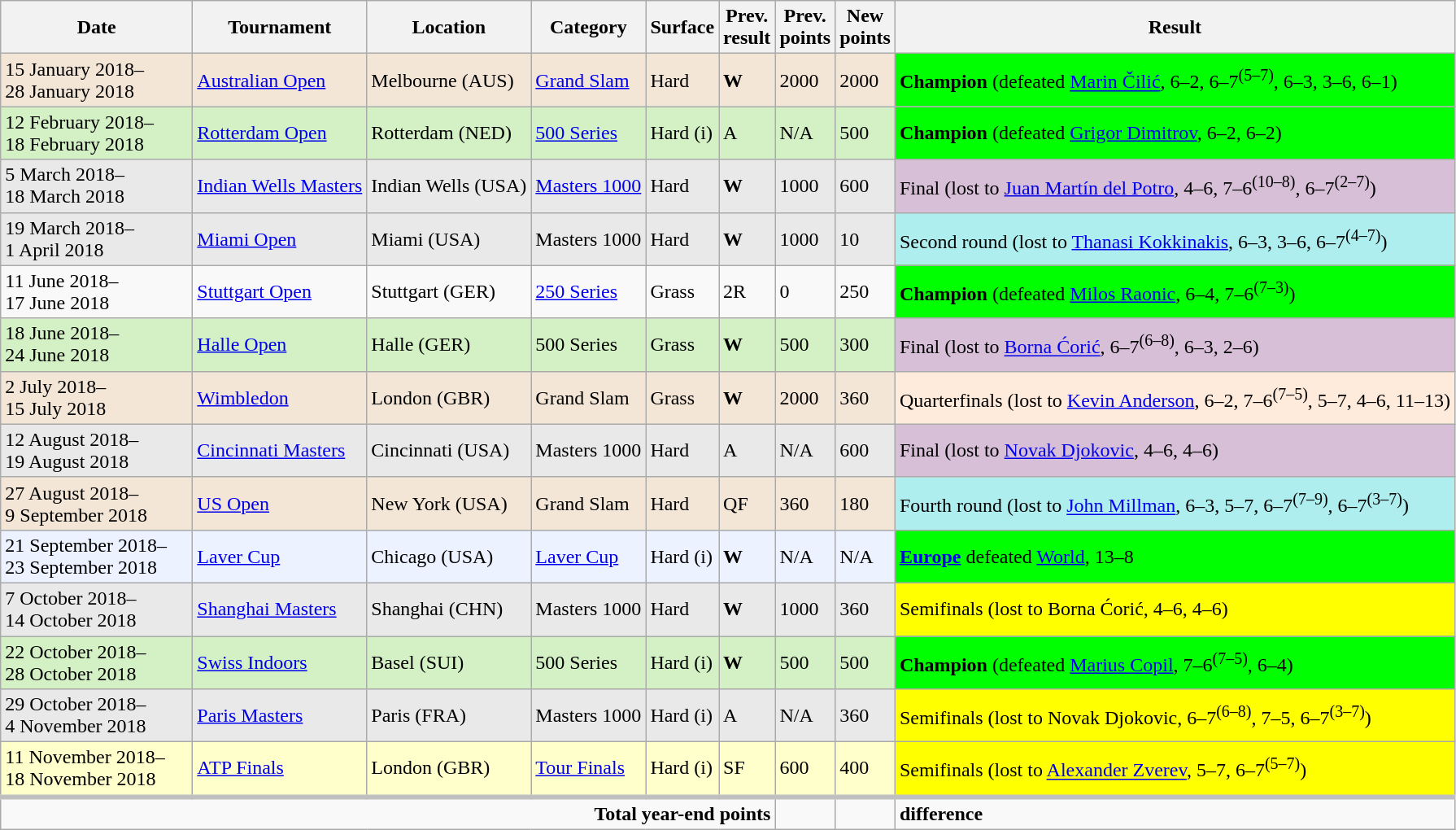<table class="wikitable" style="text-align:left">
<tr>
<th style="width:150px">Date</th>
<th>Tournament</th>
<th>Location</th>
<th>Category</th>
<th>Surface</th>
<th>Prev.<br>result</th>
<th>Prev.<br>points</th>
<th>New<br>points</th>
<th>Result</th>
</tr>
<tr style="background:#F3E6D7;">
<td>15 January 2018–<br>28 January 2018</td>
<td><a href='#'>Australian Open</a></td>
<td>Melbourne (AUS)</td>
<td><a href='#'>Grand Slam</a></td>
<td>Hard</td>
<td><strong>W</strong></td>
<td>2000</td>
<td>2000</td>
<td style="background:lime;"><strong>Champion</strong> (defeated <a href='#'>Marin Čilić</a>, 6–2, 6–7<sup>(5–7)</sup>, 6–3, 3–6, 6–1)</td>
</tr>
<tr style="background:#D4F1C5;">
<td>12 February 2018–<br> 18 February 2018</td>
<td><a href='#'>Rotterdam Open</a></td>
<td>Rotterdam (NED)</td>
<td><a href='#'>500 Series</a></td>
<td>Hard (i)</td>
<td>A</td>
<td>N/A</td>
<td>500</td>
<td style="background:lime;"><strong>Champion</strong> (defeated <a href='#'>Grigor Dimitrov</a>, 6–2, 6–2)</td>
</tr>
<tr style="background:#E9E9E9;">
<td>5 March 2018–<br>18 March 2018</td>
<td><a href='#'>Indian Wells Masters</a></td>
<td>Indian Wells (USA)</td>
<td><a href='#'>Masters 1000</a></td>
<td>Hard</td>
<td><strong>W</strong></td>
<td>1000</td>
<td>600</td>
<td style="background:thistle;">Final (lost to <a href='#'>Juan Martín del Potro</a>, 4–6, 7–6<sup>(10–8)</sup>, 6–7<sup>(2–7)</sup>)</td>
</tr>
<tr style="background:#E9E9E9;">
<td>19 March 2018–<br>1 April 2018</td>
<td><a href='#'>Miami Open</a></td>
<td>Miami (USA)</td>
<td>Masters 1000</td>
<td>Hard</td>
<td><strong>W</strong></td>
<td>1000</td>
<td>10</td>
<td style="background:#afeeee;">Second round (lost to <a href='#'>Thanasi Kokkinakis</a>, 6–3, 3–6, 6–7<sup>(4–7)</sup>)</td>
</tr>
<tr>
<td>11 June 2018–<br>17 June 2018</td>
<td><a href='#'>Stuttgart Open</a></td>
<td>Stuttgart (GER)</td>
<td><a href='#'>250 Series</a></td>
<td>Grass</td>
<td>2R</td>
<td>0</td>
<td>250</td>
<td style="background:lime;"><strong>Champion</strong> (defeated <a href='#'>Milos Raonic</a>, 6–4, 7–6<sup>(7–3)</sup>)</td>
</tr>
<tr style="background:#D4F1C5;">
<td>18 June 2018–<br>24 June 2018</td>
<td><a href='#'>Halle Open</a></td>
<td>Halle (GER)</td>
<td>500 Series</td>
<td>Grass</td>
<td><strong>W</strong></td>
<td>500</td>
<td>300</td>
<td style="background:thistle;">Final (lost to <a href='#'>Borna Ćorić</a>, 6–7<sup>(6–8)</sup>, 6–3, 2–6)</td>
</tr>
<tr style="background:#F3E6D7;">
<td>2 July 2018–<br>15 July 2018</td>
<td><a href='#'>Wimbledon</a></td>
<td>London (GBR)</td>
<td>Grand Slam</td>
<td>Grass</td>
<td><strong>W</strong></td>
<td>2000</td>
<td>360</td>
<td style="background:#ffebdc;">Quarterfinals (lost to <a href='#'>Kevin Anderson</a>, 6–2, 7–6<sup>(7–5)</sup>, 5–7, 4–6, 11–13)</td>
</tr>
<tr style="background:#E9E9E9;">
<td>12 August 2018–<br>19 August 2018</td>
<td><a href='#'>Cincinnati Masters</a></td>
<td>Cincinnati (USA)</td>
<td>Masters 1000</td>
<td>Hard</td>
<td>A</td>
<td>N/A</td>
<td>600</td>
<td style="background:thistle;">Final (lost to <a href='#'>Novak Djokovic</a>, 4–6, 4–6)</td>
</tr>
<tr style="background:#F3E6D7;">
<td>27 August 2018–<br>9 September 2018</td>
<td><a href='#'>US Open</a></td>
<td>New York (USA)</td>
<td>Grand Slam</td>
<td>Hard</td>
<td>QF</td>
<td>360</td>
<td>180</td>
<td style="background:#afeeee;">Fourth round (lost to <a href='#'>John Millman</a>, 6–3, 5–7, 6–7<sup>(7–9)</sup>, 6–7<sup>(3–7)</sup>)</td>
</tr>
<tr style="background:#ECF2FF;">
<td>21 September 2018–<br>23 September 2018</td>
<td><a href='#'>Laver Cup</a></td>
<td>Chicago (USA)</td>
<td><a href='#'>Laver Cup</a></td>
<td>Hard (i)</td>
<td><strong>W</strong></td>
<td>N/A</td>
<td>N/A</td>
<td style="background:lime;"><strong> <a href='#'>Europe</a></strong> defeated  <a href='#'>World</a>, 13–8</td>
</tr>
<tr style="background:#E9E9E9;">
<td>7 October 2018–<br>14 October 2018</td>
<td><a href='#'>Shanghai Masters</a></td>
<td>Shanghai (CHN)</td>
<td>Masters 1000</td>
<td>Hard</td>
<td><strong>W</strong></td>
<td>1000</td>
<td>360</td>
<td style="background:yellow;">Semifinals (lost to Borna Ćorić, 4–6, 4–6)</td>
</tr>
<tr style="background:#D4F1C5;">
<td>22 October 2018–<br>28 October 2018</td>
<td><a href='#'>Swiss Indoors</a></td>
<td>Basel (SUI)</td>
<td>500 Series</td>
<td>Hard (i)</td>
<td><strong>W</strong></td>
<td>500</td>
<td>500</td>
<td style="background:lime;"><strong>Champion</strong> (defeated <a href='#'>Marius Copil</a>, 7–6<sup>(7–5)</sup>, 6–4)</td>
</tr>
<tr style="background:#E9E9E9;">
<td>29 October 2018–<br>4 November 2018</td>
<td><a href='#'>Paris Masters</a></td>
<td>Paris (FRA)</td>
<td>Masters 1000</td>
<td>Hard (i)</td>
<td>A</td>
<td>N/A</td>
<td>360</td>
<td style="background:yellow;">Semifinals (lost to Novak Djokovic, 6–7<sup>(6–8)</sup>, 7–5, 6–7<sup>(3–7)</sup>)</td>
</tr>
<tr style="background:#FFFFCC;">
<td>11 November 2018–<br>18 November 2018</td>
<td><a href='#'>ATP Finals</a></td>
<td>London (GBR)</td>
<td><a href='#'>Tour Finals</a></td>
<td>Hard (i)</td>
<td>SF</td>
<td>600</td>
<td>400</td>
<td style="background:yellow;">Semifinals (lost to <a href='#'>Alexander Zverev</a>, 5–7, 6–7<sup>(5–7)</sup>)</td>
</tr>
<tr style="border-top:4px solid silver;"|>
<td colspan=6 align=right><strong>Total year-end points</strong></td>
<td></td>
<td></td>
<td>  <strong>difference</strong></td>
</tr>
</table>
